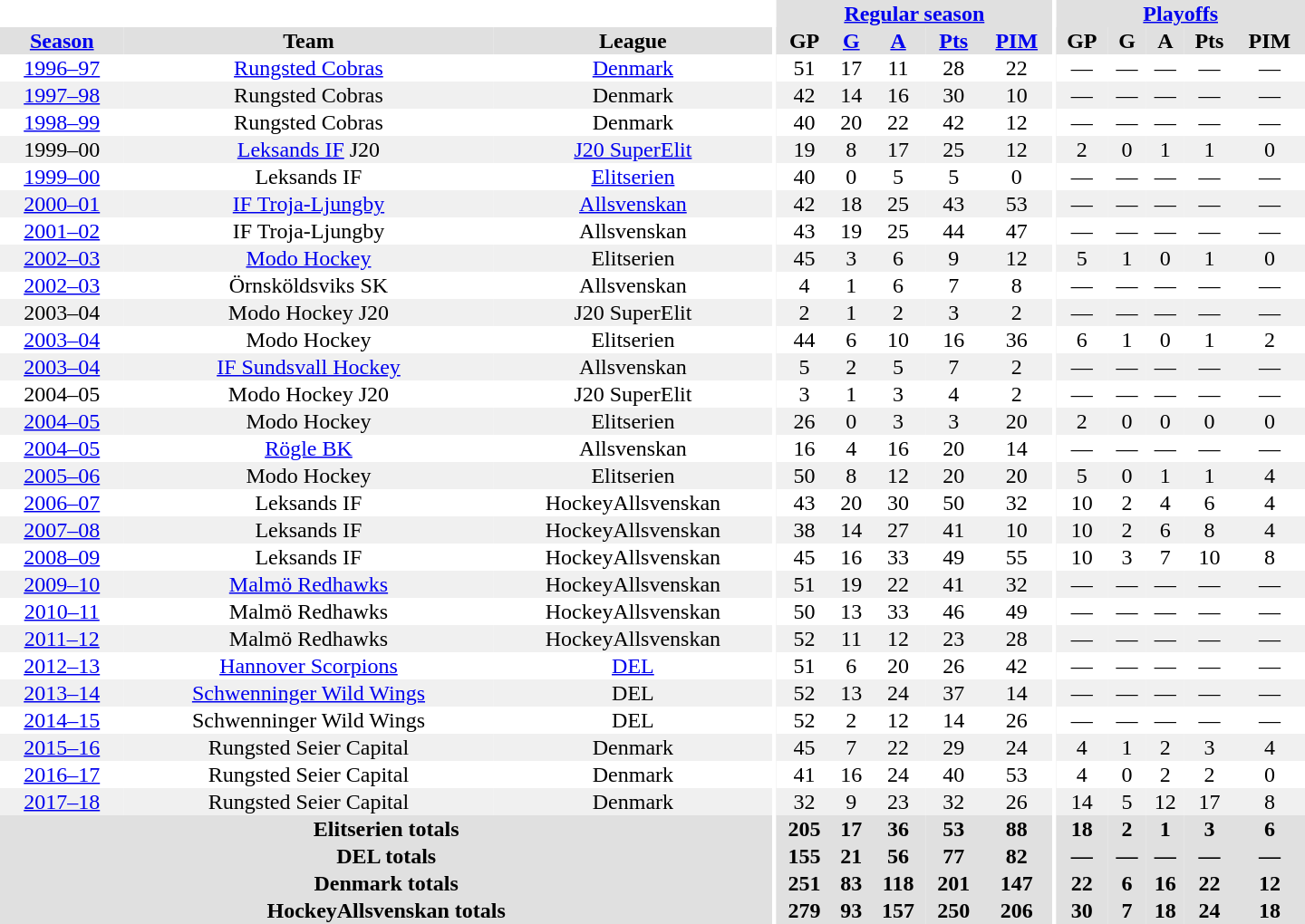<table border="0" cellpadding="1" cellspacing="0" style="text-align:center; width:60em">
<tr bgcolor="#e0e0e0">
<th colspan="3" bgcolor="#ffffff"></th>
<th rowspan="99" bgcolor="#ffffff"></th>
<th colspan="5"><a href='#'>Regular season</a></th>
<th rowspan="99" bgcolor="#ffffff"></th>
<th colspan="5"><a href='#'>Playoffs</a></th>
</tr>
<tr bgcolor="#e0e0e0">
<th><a href='#'>Season</a></th>
<th>Team</th>
<th>League</th>
<th>GP</th>
<th><a href='#'>G</a></th>
<th><a href='#'>A</a></th>
<th><a href='#'>Pts</a></th>
<th><a href='#'>PIM</a></th>
<th>GP</th>
<th>G</th>
<th>A</th>
<th>Pts</th>
<th>PIM</th>
</tr>
<tr>
<td><a href='#'>1996–97</a></td>
<td><a href='#'>Rungsted Cobras</a></td>
<td><a href='#'>Denmark</a></td>
<td>51</td>
<td>17</td>
<td>11</td>
<td>28</td>
<td>22</td>
<td>—</td>
<td>—</td>
<td>—</td>
<td>—</td>
<td>—</td>
</tr>
<tr bgcolor="#f0f0f0">
<td><a href='#'>1997–98</a></td>
<td>Rungsted Cobras</td>
<td>Denmark</td>
<td>42</td>
<td>14</td>
<td>16</td>
<td>30</td>
<td>10</td>
<td>—</td>
<td>—</td>
<td>—</td>
<td>—</td>
<td>—</td>
</tr>
<tr>
<td><a href='#'>1998–99</a></td>
<td>Rungsted Cobras</td>
<td>Denmark</td>
<td>40</td>
<td>20</td>
<td>22</td>
<td>42</td>
<td>12</td>
<td>—</td>
<td>—</td>
<td>—</td>
<td>—</td>
<td>—</td>
</tr>
<tr bgcolor="#f0f0f0">
<td>1999–00</td>
<td><a href='#'>Leksands IF</a> J20</td>
<td><a href='#'>J20 SuperElit</a></td>
<td>19</td>
<td>8</td>
<td>17</td>
<td>25</td>
<td>12</td>
<td>2</td>
<td>0</td>
<td>1</td>
<td>1</td>
<td>0</td>
</tr>
<tr>
<td><a href='#'>1999–00</a></td>
<td>Leksands IF</td>
<td><a href='#'>Elitserien</a></td>
<td>40</td>
<td>0</td>
<td>5</td>
<td>5</td>
<td>0</td>
<td>—</td>
<td>—</td>
<td>—</td>
<td>—</td>
<td>—</td>
</tr>
<tr bgcolor="#f0f0f0">
<td><a href='#'>2000–01</a></td>
<td><a href='#'>IF Troja-Ljungby</a></td>
<td><a href='#'>Allsvenskan</a></td>
<td>42</td>
<td>18</td>
<td>25</td>
<td>43</td>
<td>53</td>
<td>—</td>
<td>—</td>
<td>—</td>
<td>—</td>
<td>—</td>
</tr>
<tr>
<td><a href='#'>2001–02</a></td>
<td>IF Troja-Ljungby</td>
<td>Allsvenskan</td>
<td>43</td>
<td>19</td>
<td>25</td>
<td>44</td>
<td>47</td>
<td>—</td>
<td>—</td>
<td>—</td>
<td>—</td>
<td>—</td>
</tr>
<tr bgcolor="#f0f0f0">
<td><a href='#'>2002–03</a></td>
<td><a href='#'>Modo Hockey</a></td>
<td>Elitserien</td>
<td>45</td>
<td>3</td>
<td>6</td>
<td>9</td>
<td>12</td>
<td>5</td>
<td>1</td>
<td>0</td>
<td>1</td>
<td>0</td>
</tr>
<tr>
<td><a href='#'>2002–03</a></td>
<td>Örnsköldsviks SK</td>
<td>Allsvenskan</td>
<td>4</td>
<td>1</td>
<td>6</td>
<td>7</td>
<td>8</td>
<td>—</td>
<td>—</td>
<td>—</td>
<td>—</td>
<td>—</td>
</tr>
<tr bgcolor="#f0f0f0">
<td>2003–04</td>
<td>Modo Hockey J20</td>
<td>J20 SuperElit</td>
<td>2</td>
<td>1</td>
<td>2</td>
<td>3</td>
<td>2</td>
<td>—</td>
<td>—</td>
<td>—</td>
<td>—</td>
<td>—</td>
</tr>
<tr>
<td><a href='#'>2003–04</a></td>
<td>Modo Hockey</td>
<td>Elitserien</td>
<td>44</td>
<td>6</td>
<td>10</td>
<td>16</td>
<td>36</td>
<td>6</td>
<td>1</td>
<td>0</td>
<td>1</td>
<td>2</td>
</tr>
<tr bgcolor="#f0f0f0">
<td><a href='#'>2003–04</a></td>
<td><a href='#'>IF Sundsvall Hockey</a></td>
<td>Allsvenskan</td>
<td>5</td>
<td>2</td>
<td>5</td>
<td>7</td>
<td>2</td>
<td>—</td>
<td>—</td>
<td>—</td>
<td>—</td>
<td>—</td>
</tr>
<tr>
<td>2004–05</td>
<td>Modo Hockey J20</td>
<td>J20 SuperElit</td>
<td>3</td>
<td>1</td>
<td>3</td>
<td>4</td>
<td>2</td>
<td>—</td>
<td>—</td>
<td>—</td>
<td>—</td>
<td>—</td>
</tr>
<tr bgcolor="#f0f0f0">
<td><a href='#'>2004–05</a></td>
<td>Modo Hockey</td>
<td>Elitserien</td>
<td>26</td>
<td>0</td>
<td>3</td>
<td>3</td>
<td>20</td>
<td>2</td>
<td>0</td>
<td>0</td>
<td>0</td>
<td>0</td>
</tr>
<tr>
<td><a href='#'>2004–05</a></td>
<td><a href='#'>Rögle BK</a></td>
<td>Allsvenskan</td>
<td>16</td>
<td>4</td>
<td>16</td>
<td>20</td>
<td>14</td>
<td>—</td>
<td>—</td>
<td>—</td>
<td>—</td>
<td>—</td>
</tr>
<tr bgcolor="#f0f0f0">
<td><a href='#'>2005–06</a></td>
<td>Modo Hockey</td>
<td>Elitserien</td>
<td>50</td>
<td>8</td>
<td>12</td>
<td>20</td>
<td>20</td>
<td>5</td>
<td>0</td>
<td>1</td>
<td>1</td>
<td>4</td>
</tr>
<tr>
<td><a href='#'>2006–07</a></td>
<td>Leksands IF</td>
<td>HockeyAllsvenskan</td>
<td>43</td>
<td>20</td>
<td>30</td>
<td>50</td>
<td>32</td>
<td>10</td>
<td>2</td>
<td>4</td>
<td>6</td>
<td>4</td>
</tr>
<tr bgcolor="#f0f0f0">
<td><a href='#'>2007–08</a></td>
<td>Leksands IF</td>
<td>HockeyAllsvenskan</td>
<td>38</td>
<td>14</td>
<td>27</td>
<td>41</td>
<td>10</td>
<td>10</td>
<td>2</td>
<td>6</td>
<td>8</td>
<td>4</td>
</tr>
<tr>
<td><a href='#'>2008–09</a></td>
<td>Leksands IF</td>
<td>HockeyAllsvenskan</td>
<td>45</td>
<td>16</td>
<td>33</td>
<td>49</td>
<td>55</td>
<td>10</td>
<td>3</td>
<td>7</td>
<td>10</td>
<td>8</td>
</tr>
<tr bgcolor="#f0f0f0">
<td><a href='#'>2009–10</a></td>
<td><a href='#'>Malmö Redhawks</a></td>
<td>HockeyAllsvenskan</td>
<td>51</td>
<td>19</td>
<td>22</td>
<td>41</td>
<td>32</td>
<td>—</td>
<td>—</td>
<td>—</td>
<td>—</td>
<td>—</td>
</tr>
<tr>
<td><a href='#'>2010–11</a></td>
<td>Malmö Redhawks</td>
<td>HockeyAllsvenskan</td>
<td>50</td>
<td>13</td>
<td>33</td>
<td>46</td>
<td>49</td>
<td>—</td>
<td>—</td>
<td>—</td>
<td>—</td>
<td>—</td>
</tr>
<tr bgcolor="#f0f0f0">
<td><a href='#'>2011–12</a></td>
<td>Malmö Redhawks</td>
<td>HockeyAllsvenskan</td>
<td>52</td>
<td>11</td>
<td>12</td>
<td>23</td>
<td>28</td>
<td>—</td>
<td>—</td>
<td>—</td>
<td>—</td>
<td>—</td>
</tr>
<tr>
<td><a href='#'>2012–13</a></td>
<td><a href='#'>Hannover Scorpions</a></td>
<td><a href='#'>DEL</a></td>
<td>51</td>
<td>6</td>
<td>20</td>
<td>26</td>
<td>42</td>
<td>—</td>
<td>—</td>
<td>—</td>
<td>—</td>
<td>—</td>
</tr>
<tr bgcolor="#f0f0f0">
<td><a href='#'>2013–14</a></td>
<td><a href='#'>Schwenninger Wild Wings</a></td>
<td>DEL</td>
<td>52</td>
<td>13</td>
<td>24</td>
<td>37</td>
<td>14</td>
<td>—</td>
<td>—</td>
<td>—</td>
<td>—</td>
<td>—</td>
</tr>
<tr>
<td><a href='#'>2014–15</a></td>
<td>Schwenninger Wild Wings</td>
<td>DEL</td>
<td>52</td>
<td>2</td>
<td>12</td>
<td>14</td>
<td>26</td>
<td>—</td>
<td>—</td>
<td>—</td>
<td>—</td>
<td>—</td>
</tr>
<tr bgcolor="#f0f0f0">
<td><a href='#'>2015–16</a></td>
<td>Rungsted Seier Capital</td>
<td>Denmark</td>
<td>45</td>
<td>7</td>
<td>22</td>
<td>29</td>
<td>24</td>
<td>4</td>
<td>1</td>
<td>2</td>
<td>3</td>
<td>4</td>
</tr>
<tr>
<td><a href='#'>2016–17</a></td>
<td>Rungsted Seier Capital</td>
<td>Denmark</td>
<td>41</td>
<td>16</td>
<td>24</td>
<td>40</td>
<td>53</td>
<td>4</td>
<td>0</td>
<td>2</td>
<td>2</td>
<td>0</td>
</tr>
<tr bgcolor="#f0f0f0">
<td><a href='#'>2017–18</a></td>
<td>Rungsted Seier Capital</td>
<td>Denmark</td>
<td>32</td>
<td>9</td>
<td>23</td>
<td>32</td>
<td>26</td>
<td>14</td>
<td>5</td>
<td>12</td>
<td>17</td>
<td>8</td>
</tr>
<tr>
</tr>
<tr ALIGN="center" bgcolor="#e0e0e0">
<th colspan="3">Elitserien totals</th>
<th ALIGN="center">205</th>
<th ALIGN="center">17</th>
<th ALIGN="center">36</th>
<th ALIGN="center">53</th>
<th ALIGN="center">88</th>
<th ALIGN="center">18</th>
<th ALIGN="center">2</th>
<th ALIGN="center">1</th>
<th ALIGN="center">3</th>
<th ALIGN="center">6</th>
</tr>
<tr>
</tr>
<tr ALIGN="center" bgcolor="#e0e0e0">
<th colspan="3">DEL totals</th>
<th ALIGN="center">155</th>
<th ALIGN="center">21</th>
<th ALIGN="center">56</th>
<th ALIGN="center">77</th>
<th ALIGN="center">82</th>
<th ALIGN="center">—</th>
<th ALIGN="center">—</th>
<th ALIGN="center">—</th>
<th ALIGN="center">—</th>
<th ALIGN="center">—</th>
</tr>
<tr>
</tr>
<tr ALIGN="center" bgcolor="#e0e0e0">
<th colspan="3">Denmark totals</th>
<th ALIGN="center">251</th>
<th ALIGN="center">83</th>
<th ALIGN="center">118</th>
<th ALIGN="center">201</th>
<th ALIGN="center">147</th>
<th ALIGN="center">22</th>
<th ALIGN="center">6</th>
<th ALIGN="center">16</th>
<th ALIGN="center">22</th>
<th ALIGN="center">12</th>
</tr>
<tr>
</tr>
<tr ALIGN="center" bgcolor="#e0e0e0">
<th colspan="3">HockeyAllsvenskan totals</th>
<th ALIGN="center">279</th>
<th ALIGN="center">93</th>
<th ALIGN="center">157</th>
<th ALIGN="center">250</th>
<th ALIGN="center">206</th>
<th ALIGN="center">30</th>
<th ALIGN="center">7</th>
<th ALIGN="center">18</th>
<th ALIGN="center">24</th>
<th ALIGN="center">18</th>
</tr>
</table>
